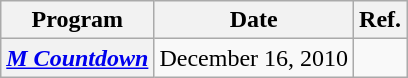<table class="wikitable plainrowheaders" style="text-align:center">
<tr>
<th>Program</th>
<th>Date</th>
<th>Ref.</th>
</tr>
<tr>
<th scope="row"><em><a href='#'>M Countdown</a></em></th>
<td>December 16, 2010</td>
<td></td>
</tr>
</table>
